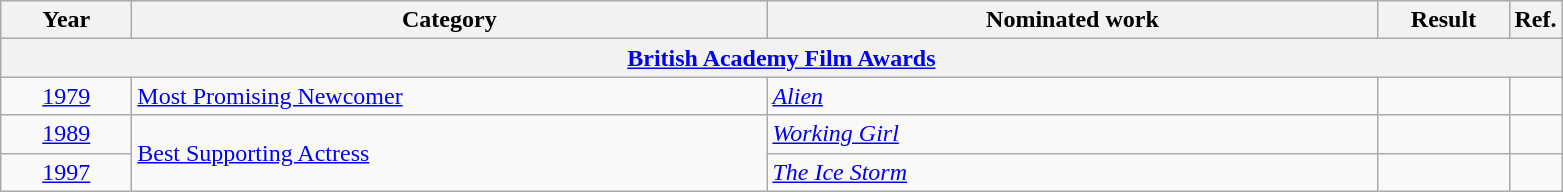<table class=wikitable>
<tr>
<th scope="col" style="width:5em;">Year</th>
<th scope="col" style="width:26em;">Category</th>
<th scope="col" style="width:25em;">Nominated work</th>
<th scope="col" style="width:5em;">Result</th>
<th>Ref.</th>
</tr>
<tr>
<th colspan=5><a href='#'>British Academy Film Awards</a></th>
</tr>
<tr>
<td style="text-align:center;"><a href='#'>1979</a></td>
<td><a href='#'>Most Promising Newcomer</a></td>
<td><em><a href='#'>Alien</a></em></td>
<td></td>
<td style="text-align:center;"></td>
</tr>
<tr>
<td style="text-align:center;"><a href='#'>1989</a></td>
<td rowspan="2"><a href='#'>Best Supporting Actress</a></td>
<td><em><a href='#'>Working Girl</a></em></td>
<td></td>
<td style="text-align:center;"></td>
</tr>
<tr>
<td style="text-align:center;"><a href='#'>1997</a></td>
<td><em><a href='#'>The Ice Storm</a></em></td>
<td></td>
<td style="text-align:center;"></td>
</tr>
</table>
